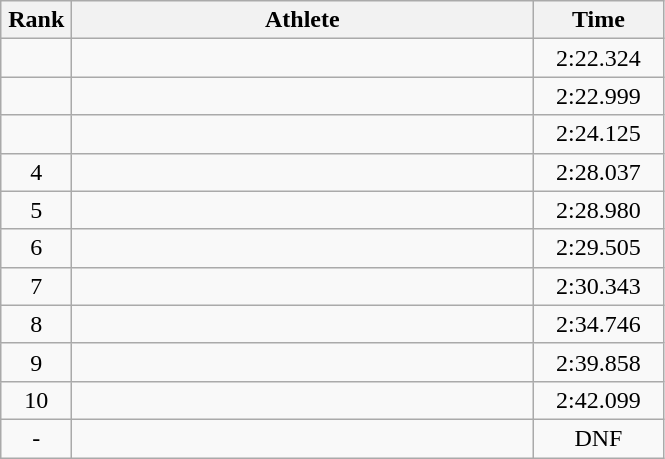<table class=wikitable style="text-align:center">
<tr>
<th width=40>Rank</th>
<th width=300>Athlete</th>
<th width=80>Time</th>
</tr>
<tr>
<td></td>
<td style="text-align:left"></td>
<td>2:22.324</td>
</tr>
<tr>
<td></td>
<td style="text-align:left"></td>
<td>2:22.999</td>
</tr>
<tr>
<td></td>
<td style="text-align:left"></td>
<td>2:24.125</td>
</tr>
<tr>
<td>4</td>
<td style="text-align:left"></td>
<td>2:28.037</td>
</tr>
<tr>
<td>5</td>
<td style="text-align:left"></td>
<td>2:28.980</td>
</tr>
<tr>
<td>6</td>
<td style="text-align:left"></td>
<td>2:29.505</td>
</tr>
<tr>
<td>7</td>
<td style="text-align:left"></td>
<td>2:30.343</td>
</tr>
<tr>
<td>8</td>
<td style="text-align:left"></td>
<td>2:34.746</td>
</tr>
<tr>
<td>9</td>
<td style="text-align:left"></td>
<td>2:39.858</td>
</tr>
<tr>
<td>10</td>
<td style="text-align:left"></td>
<td>2:42.099</td>
</tr>
<tr>
<td>-</td>
<td style="text-align:left"></td>
<td>DNF</td>
</tr>
</table>
